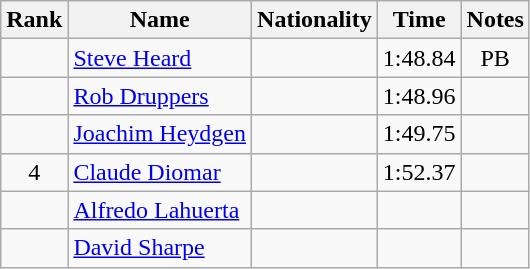<table class="wikitable sortable" style="text-align:center">
<tr>
<th>Rank</th>
<th>Name</th>
<th>Nationality</th>
<th>Time</th>
<th>Notes</th>
</tr>
<tr>
<td></td>
<td align="left"><a href='#'>Steve Heard</a></td>
<td align=left></td>
<td>1:48.84</td>
<td>PB</td>
</tr>
<tr>
<td></td>
<td align="left"><a href='#'>Rob Druppers</a></td>
<td align=left></td>
<td>1:48.96</td>
<td></td>
</tr>
<tr>
<td></td>
<td align="left"><a href='#'>Joachim Heydgen</a></td>
<td align=left></td>
<td>1:49.75</td>
<td></td>
</tr>
<tr>
<td>4</td>
<td align="left"><a href='#'>Claude Diomar</a></td>
<td align=left></td>
<td>1:52.37</td>
<td></td>
</tr>
<tr>
<td></td>
<td align="left"><a href='#'>Alfredo Lahuerta</a></td>
<td align=left></td>
<td></td>
<td></td>
</tr>
<tr>
<td></td>
<td align="left"><a href='#'>David Sharpe</a></td>
<td align=left></td>
<td></td>
<td></td>
</tr>
</table>
